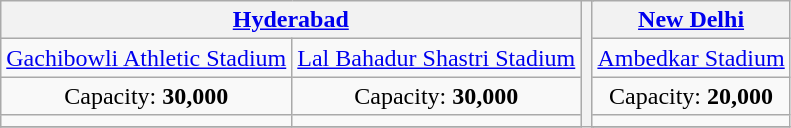<table class="wikitable" style="text-align:center">
<tr>
<th colspan=2><a href='#'>Hyderabad</a></th>
<th rowspan=10 colspan=3></th>
<th><a href='#'>New Delhi</a></th>
</tr>
<tr>
<td><a href='#'>Gachibowli Athletic Stadium</a></td>
<td><a href='#'>Lal Bahadur Shastri Stadium</a></td>
<td><a href='#'>Ambedkar Stadium</a></td>
</tr>
<tr>
<td>Capacity: <strong>30,000</strong></td>
<td>Capacity: <strong>30,000</strong></td>
<td>Capacity: <strong>20,000</strong></td>
</tr>
<tr>
<td></td>
<td></td>
<td></td>
</tr>
<tr>
</tr>
</table>
